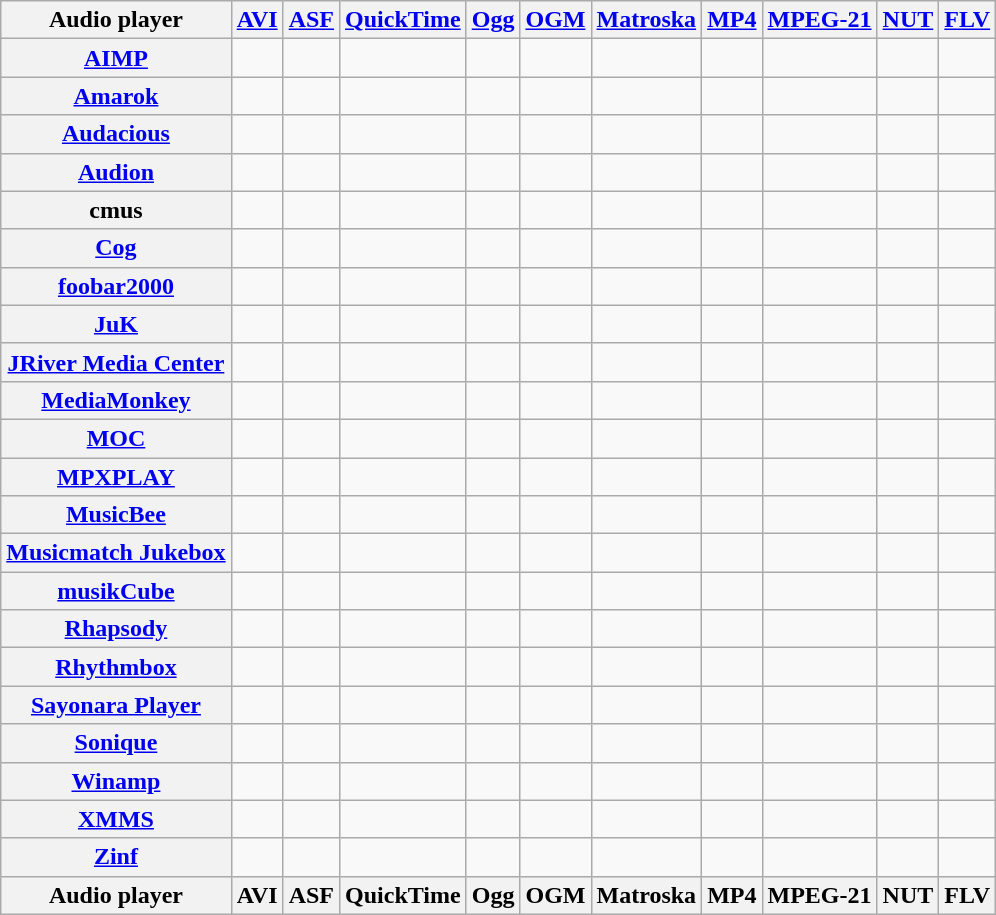<table class="wikitable sortable sort-under" style="text-align: center; width: auto; table-layout: fixed;">
<tr>
<th>Audio player</th>
<th><a href='#'>AVI</a></th>
<th><a href='#'>ASF</a></th>
<th><a href='#'>QuickTime</a></th>
<th><a href='#'>Ogg</a></th>
<th><a href='#'>OGM</a></th>
<th><a href='#'>Matroska</a></th>
<th><a href='#'>MP4</a></th>
<th><a href='#'>MPEG-21</a></th>
<th><a href='#'>NUT</a></th>
<th><a href='#'>FLV</a></th>
</tr>
<tr>
<th><a href='#'>AIMP</a></th>
<td></td>
<td></td>
<td></td>
<td></td>
<td></td>
<td></td>
<td></td>
<td></td>
<td></td>
<td></td>
</tr>
<tr>
<th><a href='#'>Amarok</a></th>
<td></td>
<td></td>
<td></td>
<td></td>
<td></td>
<td></td>
<td></td>
<td></td>
<td></td>
<td></td>
</tr>
<tr>
<th><a href='#'>Audacious</a></th>
<td></td>
<td></td>
<td></td>
<td></td>
<td></td>
<td></td>
<td></td>
<td></td>
<td></td>
<td></td>
</tr>
<tr>
<th><a href='#'>Audion</a></th>
<td></td>
<td></td>
<td></td>
<td></td>
<td></td>
<td></td>
<td></td>
<td></td>
<td></td>
<td></td>
</tr>
<tr>
<th>cmus</th>
<td></td>
<td></td>
<td></td>
<td></td>
<td></td>
<td></td>
<td></td>
<td></td>
<td></td>
<td></td>
</tr>
<tr>
<th><a href='#'>Cog</a></th>
<td></td>
<td></td>
<td></td>
<td></td>
<td></td>
<td></td>
<td></td>
<td></td>
<td></td>
<td></td>
</tr>
<tr>
<th><a href='#'>foobar2000</a></th>
<td></td>
<td></td>
<td></td>
<td></td>
<td></td>
<td></td>
<td></td>
<td></td>
<td></td>
<td></td>
</tr>
<tr>
<th><a href='#'>JuK</a></th>
<td></td>
<td></td>
<td></td>
<td></td>
<td></td>
<td></td>
<td></td>
<td></td>
<td></td>
<td></td>
</tr>
<tr>
<th><a href='#'>JRiver Media Center</a></th>
<td></td>
<td></td>
<td></td>
<td></td>
<td></td>
<td></td>
<td></td>
<td></td>
<td></td>
<td></td>
</tr>
<tr>
<th><a href='#'>MediaMonkey</a></th>
<td></td>
<td></td>
<td></td>
<td></td>
<td></td>
<td></td>
<td></td>
<td></td>
<td></td>
<td></td>
</tr>
<tr>
<th><a href='#'>MOC</a></th>
<td></td>
<td></td>
<td></td>
<td></td>
<td></td>
<td></td>
<td></td>
<td></td>
<td></td>
<td></td>
</tr>
<tr>
<th><a href='#'>MPXPLAY</a></th>
<td></td>
<td></td>
<td></td>
<td></td>
<td></td>
<td></td>
<td></td>
<td></td>
<td></td>
<td></td>
</tr>
<tr>
<th><a href='#'>MusicBee</a></th>
<td></td>
<td></td>
<td></td>
<td></td>
<td></td>
<td></td>
<td></td>
<td></td>
<td></td>
<td></td>
</tr>
<tr>
<th><a href='#'>Musicmatch Jukebox</a></th>
<td></td>
<td></td>
<td></td>
<td></td>
<td></td>
<td></td>
<td></td>
<td></td>
<td></td>
<td></td>
</tr>
<tr>
<th><a href='#'>musikCube</a></th>
<td></td>
<td></td>
<td></td>
<td></td>
<td></td>
<td></td>
<td></td>
<td></td>
<td></td>
<td></td>
</tr>
<tr>
<th><a href='#'>Rhapsody</a></th>
<td></td>
<td></td>
<td></td>
<td></td>
<td></td>
<td></td>
<td></td>
<td></td>
<td></td>
<td></td>
</tr>
<tr>
<th><a href='#'>Rhythmbox</a></th>
<td></td>
<td></td>
<td></td>
<td></td>
<td></td>
<td></td>
<td></td>
<td></td>
<td></td>
<td></td>
</tr>
<tr>
<th><a href='#'>Sayonara Player</a></th>
<td></td>
<td></td>
<td></td>
<td></td>
<td></td>
<td></td>
<td></td>
<td></td>
<td></td>
<td></td>
</tr>
<tr>
<th><a href='#'>Sonique</a></th>
<td></td>
<td></td>
<td></td>
<td></td>
<td></td>
<td></td>
<td></td>
<td></td>
<td></td>
<td></td>
</tr>
<tr>
<th><a href='#'>Winamp</a></th>
<td></td>
<td></td>
<td></td>
<td></td>
<td></td>
<td></td>
<td></td>
<td></td>
<td></td>
<td></td>
</tr>
<tr>
<th><a href='#'>XMMS</a></th>
<td></td>
<td></td>
<td></td>
<td></td>
<td></td>
<td></td>
<td></td>
<td></td>
<td></td>
<td></td>
</tr>
<tr>
<th><a href='#'>Zinf</a></th>
<td></td>
<td></td>
<td></td>
<td></td>
<td></td>
<td></td>
<td></td>
<td></td>
<td></td>
<td></td>
</tr>
<tr class="sortbottom">
<th>Audio player</th>
<th>AVI</th>
<th>ASF</th>
<th>QuickTime</th>
<th>Ogg</th>
<th>OGM</th>
<th>Matroska</th>
<th>MP4</th>
<th>MPEG-21</th>
<th>NUT</th>
<th>FLV</th>
</tr>
</table>
